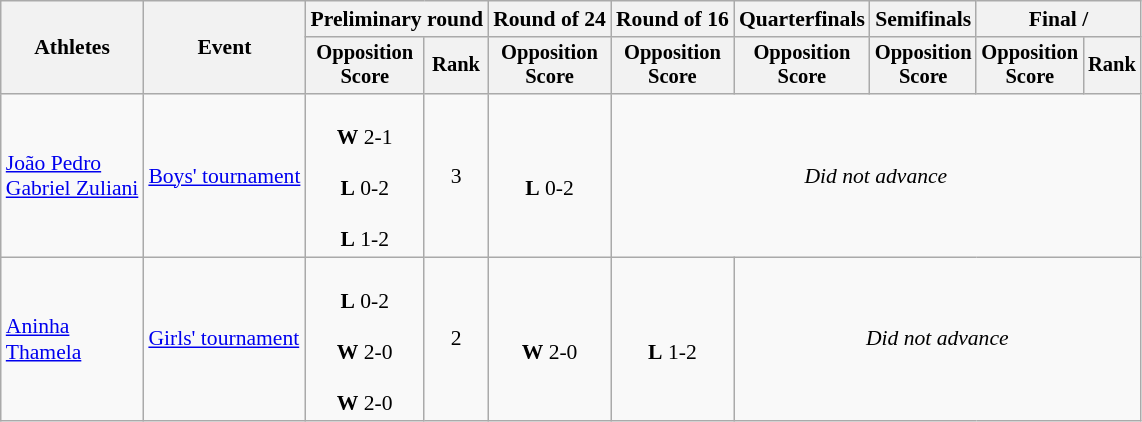<table class=wikitable style="font-size:90%">
<tr>
<th rowspan=2>Athletes</th>
<th rowspan=2>Event</th>
<th colspan=2>Preliminary round</th>
<th>Round of 24</th>
<th>Round of 16</th>
<th>Quarterfinals</th>
<th>Semifinals</th>
<th colspan=2>Final / </th>
</tr>
<tr style="font-size:95%">
<th>Opposition<br>Score</th>
<th>Rank</th>
<th>Opposition<br>Score</th>
<th>Opposition<br>Score</th>
<th>Opposition<br>Score</th>
<th>Opposition<br>Score</th>
<th>Opposition<br>Score</th>
<th>Rank</th>
</tr>
<tr align=center>
<td align=left><a href='#'>João Pedro</a><br><a href='#'>Gabriel Zuliani</a></td>
<td align=left><a href='#'>Boys' tournament</a></td>
<td><br> <strong>W</strong> 2-1 <br><br> <strong>L</strong> 0-2 <br><br> <strong>L</strong> 1-2</td>
<td>3</td>
<td><br> <strong>L</strong> 0-2</td>
<td colspan=5><em>Did not advance</em></td>
</tr>
<tr align=center>
<td align=left><a href='#'>Aninha</a><br><a href='#'>Thamela</a></td>
<td align=left><a href='#'>Girls' tournament</a></td>
<td><br> <strong>L</strong> 0-2<br><br> <strong>W</strong> 2-0<br><br> <strong>W</strong> 2-0</td>
<td>2</td>
<td><br> <strong>W</strong> 2-0</td>
<td><br> <strong>L</strong> 1-2</td>
<td colspan=4><em>Did not advance</em></td>
</tr>
</table>
